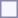<table style="border:1px solid #8888aa; background-color:#f7f8ff; padding:5px; font-size:95%; margin: 0px 12px 12px 0px;">
</table>
